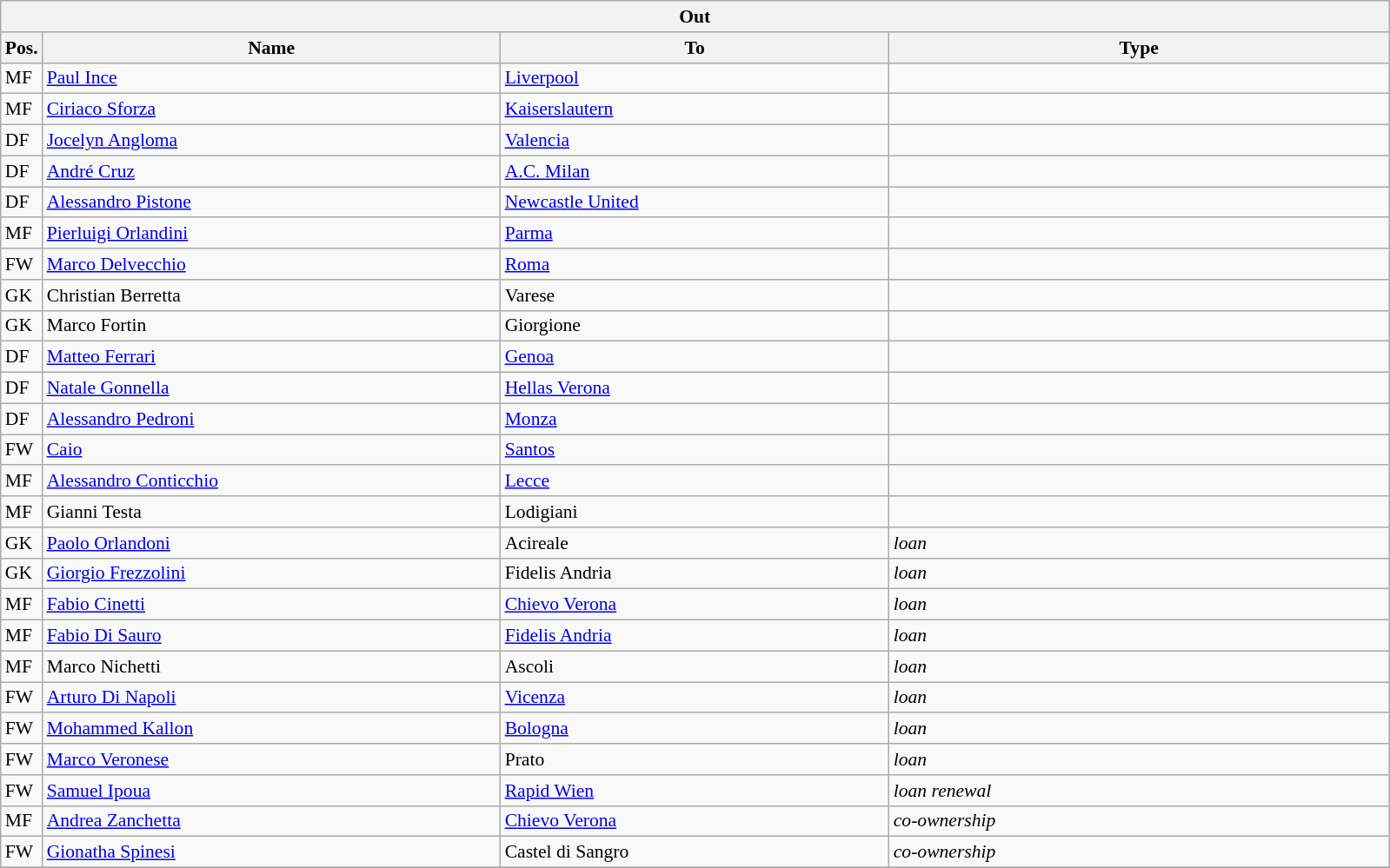<table class="wikitable" style="font-size:90%;">
<tr>
<th colspan="4">Out</th>
</tr>
<tr>
<th width=3%>Pos.</th>
<th width=33%>Name</th>
<th width=28%>To</th>
<th width=36%>Type</th>
</tr>
<tr>
<td>MF</td>
<td><a href='#'>Paul Ince</a></td>
<td><a href='#'>Liverpool</a></td>
<td></td>
</tr>
<tr>
<td>MF</td>
<td><a href='#'>Ciriaco Sforza</a></td>
<td><a href='#'>Kaiserslautern</a></td>
<td></td>
</tr>
<tr>
<td>DF</td>
<td><a href='#'>Jocelyn Angloma</a></td>
<td><a href='#'>Valencia</a></td>
<td></td>
</tr>
<tr>
<td>DF</td>
<td><a href='#'>André Cruz</a></td>
<td><a href='#'>A.C. Milan</a></td>
<td></td>
</tr>
<tr>
<td>DF</td>
<td><a href='#'>Alessandro Pistone</a></td>
<td><a href='#'>Newcastle United</a></td>
<td></td>
</tr>
<tr>
<td>MF</td>
<td><a href='#'>Pierluigi Orlandini</a></td>
<td><a href='#'>Parma</a></td>
<td></td>
</tr>
<tr>
<td>FW</td>
<td><a href='#'>Marco Delvecchio</a></td>
<td><a href='#'>Roma</a></td>
<td></td>
</tr>
<tr>
<td>GK</td>
<td>Christian Berretta</td>
<td>Varese</td>
<td></td>
</tr>
<tr>
<td>GK</td>
<td>Marco Fortin</td>
<td>Giorgione</td>
<td></td>
</tr>
<tr>
<td>DF</td>
<td><a href='#'>Matteo Ferrari</a></td>
<td><a href='#'>Genoa</a></td>
<td></td>
</tr>
<tr>
<td>DF</td>
<td><a href='#'>Natale Gonnella</a></td>
<td><a href='#'>Hellas Verona</a></td>
<td></td>
</tr>
<tr>
<td>DF</td>
<td><a href='#'>Alessandro Pedroni</a></td>
<td><a href='#'>Monza</a></td>
<td></td>
</tr>
<tr>
<td>FW</td>
<td><a href='#'>Caio</a></td>
<td><a href='#'>Santos</a></td>
<td></td>
</tr>
<tr>
<td>MF</td>
<td><a href='#'>Alessandro Conticchio</a></td>
<td><a href='#'>Lecce</a></td>
<td></td>
</tr>
<tr>
<td>MF</td>
<td>Gianni Testa</td>
<td>Lodigiani</td>
<td></td>
</tr>
<tr>
<td>GK</td>
<td><a href='#'>Paolo Orlandoni</a></td>
<td>Acireale</td>
<td><em>loan</em></td>
</tr>
<tr>
<td>GK</td>
<td><a href='#'>Giorgio Frezzolini</a></td>
<td>Fidelis Andria</td>
<td><em>loan</em></td>
</tr>
<tr>
<td>MF</td>
<td><a href='#'>Fabio Cinetti</a></td>
<td><a href='#'>Chievo Verona</a></td>
<td><em>loan</em></td>
</tr>
<tr>
<td>MF</td>
<td><a href='#'>Fabio Di Sauro</a></td>
<td><a href='#'>Fidelis Andria</a></td>
<td><em>loan</em></td>
</tr>
<tr>
<td>MF</td>
<td>Marco Nichetti</td>
<td>Ascoli</td>
<td><em>loan</em></td>
</tr>
<tr>
<td>FW</td>
<td><a href='#'>Arturo Di Napoli</a></td>
<td><a href='#'>Vicenza</a></td>
<td><em>loan</em></td>
</tr>
<tr>
<td>FW</td>
<td><a href='#'>Mohammed Kallon</a></td>
<td><a href='#'>Bologna</a></td>
<td><em>loan</em></td>
</tr>
<tr>
<td>FW</td>
<td><a href='#'>Marco Veronese</a></td>
<td>Prato</td>
<td><em>loan</em></td>
</tr>
<tr>
<td>FW</td>
<td><a href='#'>Samuel Ipoua</a></td>
<td><a href='#'>Rapid Wien</a></td>
<td><em>loan renewal</em></td>
</tr>
<tr>
<td>MF</td>
<td><a href='#'>Andrea Zanchetta</a></td>
<td><a href='#'>Chievo Verona</a></td>
<td><em>co-ownership</em></td>
</tr>
<tr>
<td>FW</td>
<td><a href='#'>Gionatha Spinesi</a></td>
<td>Castel di Sangro</td>
<td><em>co-ownership</em></td>
</tr>
<tr>
</tr>
</table>
